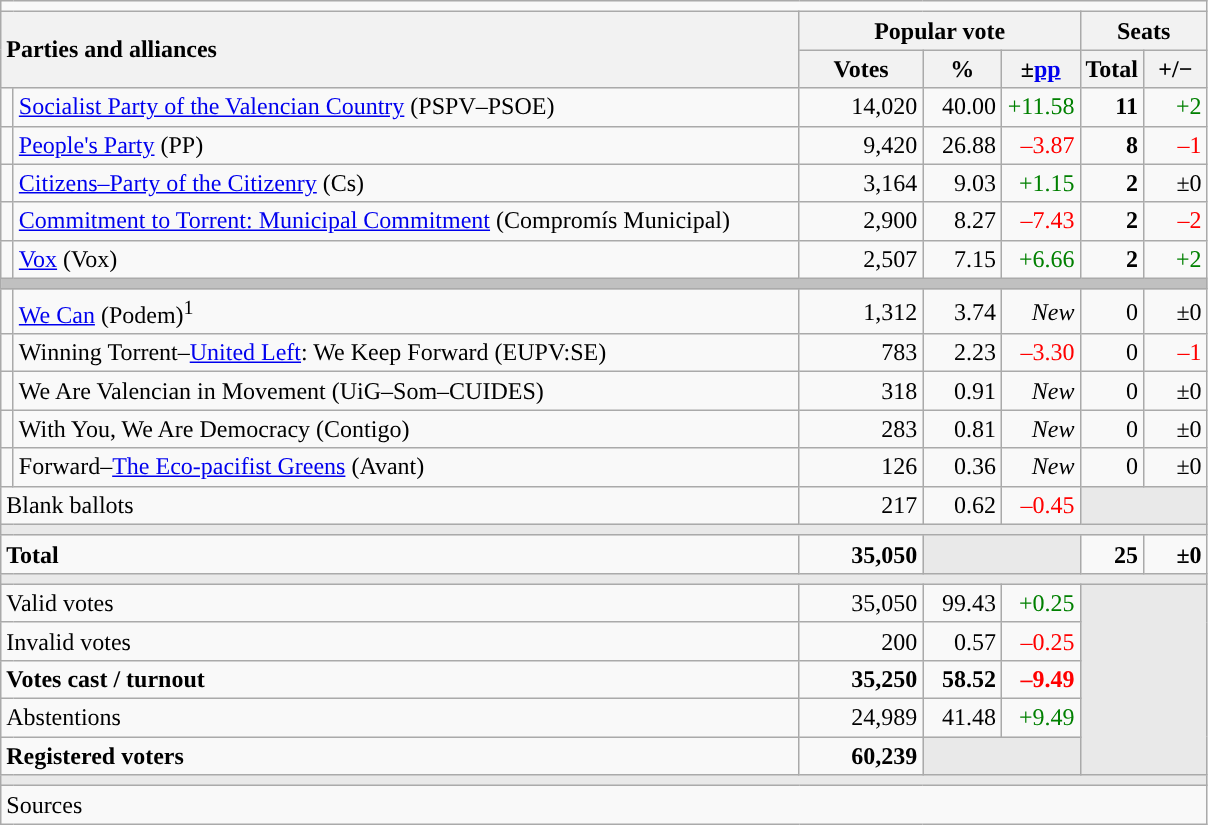<table class="wikitable" style="text-align:right;">
<tr>
<td colspan="7"></td>
</tr>
<tr>
<th style="text-align:left;" rowspan="2" colspan="2" width="525">Parties and alliances</th>
<th colspan="3">Popular vote</th>
<th colspan="2">Seats</th>
</tr>
<tr>
<th width="75">Votes</th>
<th width="45">%</th>
<th width="45">±<a href='#'>pp</a></th>
<th width="35">Total</th>
<th width="35">+/−</th>
</tr>
<tr>
<td width="1" style="color:inherit;background:"></td>
<td align="left"><a href='#'>Socialist Party of the Valencian Country</a> (PSPV–PSOE)</td>
<td>14,020</td>
<td>40.00</td>
<td style="color:green;">+11.58</td>
<td><strong>11</strong></td>
<td style="color:green;">+2</td>
</tr>
<tr>
<td style="color:inherit;background:"></td>
<td align="left"><a href='#'>People's Party</a> (PP)</td>
<td>9,420</td>
<td>26.88</td>
<td style="color:red;">–3.87</td>
<td><strong>8</strong></td>
<td style="color:red;">–1</td>
</tr>
<tr>
<td style="color:inherit;background:"></td>
<td align="left"><a href='#'>Citizens–Party of the Citizenry</a> (Cs)</td>
<td>3,164</td>
<td>9.03</td>
<td style="color:green;">+1.15</td>
<td><strong>2</strong></td>
<td>±0</td>
</tr>
<tr>
<td style="color:inherit;background:"></td>
<td align="left"><a href='#'>Commitment to Torrent: Municipal Commitment</a> (Compromís Municipal)</td>
<td>2,900</td>
<td>8.27</td>
<td style="color:red;">–7.43</td>
<td><strong>2</strong></td>
<td style="color:red;">–2</td>
</tr>
<tr>
<td style="color:inherit;background:"></td>
<td align="left"><a href='#'>Vox</a> (Vox)</td>
<td>2,507</td>
<td>7.15</td>
<td style="color:green;">+6.66</td>
<td><strong>2</strong></td>
<td style="color:green;">+2</td>
</tr>
<tr>
<td colspan="7" bgcolor="#C0C0C0"></td>
</tr>
<tr>
<td style="color:inherit;background:"></td>
<td align="left"><a href='#'>We Can</a> (Podem)<sup>1</sup></td>
<td>1,312</td>
<td>3.74</td>
<td><em>New</em></td>
<td>0</td>
<td>±0</td>
</tr>
<tr>
<td style="color:inherit;background:"></td>
<td align="left">Winning Torrent–<a href='#'>United Left</a>: We Keep Forward (EUPV:SE)</td>
<td>783</td>
<td>2.23</td>
<td style="color:red;">–3.30</td>
<td>0</td>
<td style="color:red;">–1</td>
</tr>
<tr>
<td style="color:inherit;background:"></td>
<td align="left">We Are Valencian in Movement (UiG–Som–CUIDES)</td>
<td>318</td>
<td>0.91</td>
<td><em>New</em></td>
<td>0</td>
<td>±0</td>
</tr>
<tr>
<td style="color:inherit;background:"></td>
<td align="left">With You, We Are Democracy (Contigo)</td>
<td>283</td>
<td>0.81</td>
<td><em>New</em></td>
<td>0</td>
<td>±0</td>
</tr>
<tr>
<td style="color:inherit;background:"></td>
<td align="left">Forward–<a href='#'>The Eco-pacifist Greens</a> (Avant)</td>
<td>126</td>
<td>0.36</td>
<td><em>New</em></td>
<td>0</td>
<td>±0</td>
</tr>
<tr>
<td align="left" colspan="2">Blank ballots</td>
<td>217</td>
<td>0.62</td>
<td style="color:red;">–0.45</td>
<td bgcolor="#E9E9E9" colspan="2"></td>
</tr>
<tr>
<td colspan="7" bgcolor="#E9E9E9"></td>
</tr>
<tr style="font-weight:bold;">
<td align="left" colspan="2">Total</td>
<td>35,050</td>
<td bgcolor="#E9E9E9" colspan="2"></td>
<td>25</td>
<td>±0</td>
</tr>
<tr>
<td colspan="7" bgcolor="#E9E9E9"></td>
</tr>
<tr>
<td align="left" colspan="2">Valid votes</td>
<td>35,050</td>
<td>99.43</td>
<td style="color:green;">+0.25</td>
<td bgcolor="#E9E9E9" colspan="2" rowspan="5"></td>
</tr>
<tr>
<td align="left" colspan="2">Invalid votes</td>
<td>200</td>
<td>0.57</td>
<td style="color:red;">–0.25</td>
</tr>
<tr style="font-weight:bold;">
<td align="left" colspan="2">Votes cast / turnout</td>
<td>35,250</td>
<td>58.52</td>
<td style="color:red;">–9.49</td>
</tr>
<tr>
<td align="left" colspan="2">Abstentions</td>
<td>24,989</td>
<td>41.48</td>
<td style="color:green;">+9.49</td>
</tr>
<tr style="font-weight:bold;">
<td align="left" colspan="2">Registered voters</td>
<td>60,239</td>
<td bgcolor="#E9E9E9" colspan="2"></td>
</tr>
<tr>
<td colspan="7" bgcolor="#E9E9E9"></td>
</tr>
<tr>
<td align="left" colspan="7">Sources</td>
</tr>
</table>
